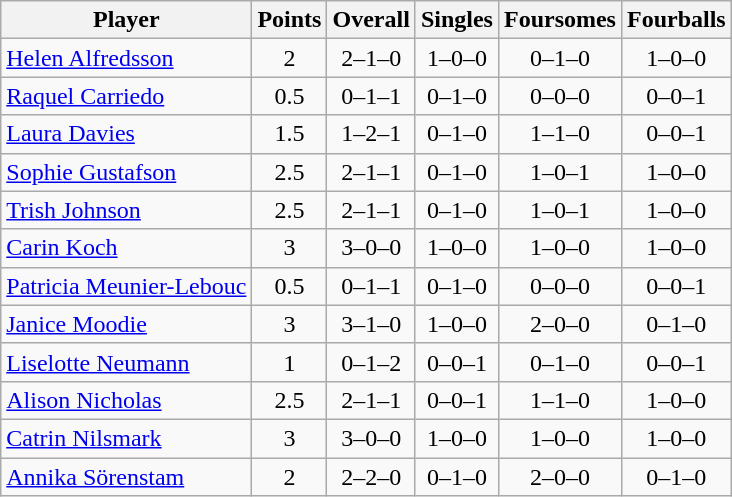<table class="wikitable sortable" style="text-align:center">
<tr>
<th>Player</th>
<th>Points</th>
<th>Overall</th>
<th>Singles</th>
<th>Foursomes</th>
<th>Fourballs</th>
</tr>
<tr>
<td align=left><a href='#'>Helen Alfredsson</a></td>
<td>2</td>
<td>2–1–0</td>
<td>1–0–0</td>
<td>0–1–0</td>
<td>1–0–0</td>
</tr>
<tr>
<td align=left><a href='#'>Raquel Carriedo</a></td>
<td>0.5</td>
<td>0–1–1</td>
<td>0–1–0</td>
<td>0–0–0</td>
<td>0–0–1</td>
</tr>
<tr>
<td align=left><a href='#'>Laura Davies</a></td>
<td>1.5</td>
<td>1–2–1</td>
<td>0–1–0</td>
<td>1–1–0</td>
<td>0–0–1</td>
</tr>
<tr>
<td align=left><a href='#'>Sophie Gustafson</a></td>
<td>2.5</td>
<td>2–1–1</td>
<td>0–1–0</td>
<td>1–0–1</td>
<td>1–0–0</td>
</tr>
<tr>
<td align=left><a href='#'>Trish Johnson</a></td>
<td>2.5</td>
<td>2–1–1</td>
<td>0–1–0</td>
<td>1–0–1</td>
<td>1–0–0</td>
</tr>
<tr>
<td align=left><a href='#'>Carin Koch</a></td>
<td>3</td>
<td>3–0–0</td>
<td>1–0–0</td>
<td>1–0–0</td>
<td>1–0–0</td>
</tr>
<tr>
<td align=left><a href='#'>Patricia Meunier-Lebouc</a></td>
<td>0.5</td>
<td>0–1–1</td>
<td>0–1–0</td>
<td>0–0–0</td>
<td>0–0–1</td>
</tr>
<tr>
<td align=left><a href='#'>Janice Moodie</a></td>
<td>3</td>
<td>3–1–0</td>
<td>1–0–0</td>
<td>2–0–0</td>
<td>0–1–0</td>
</tr>
<tr>
<td align=left><a href='#'>Liselotte Neumann</a></td>
<td>1</td>
<td>0–1–2</td>
<td>0–0–1</td>
<td>0–1–0</td>
<td>0–0–1</td>
</tr>
<tr>
<td align=left><a href='#'>Alison Nicholas</a></td>
<td>2.5</td>
<td>2–1–1</td>
<td>0–0–1</td>
<td>1–1–0</td>
<td>1–0–0</td>
</tr>
<tr>
<td align=left><a href='#'>Catrin Nilsmark</a></td>
<td>3</td>
<td>3–0–0</td>
<td>1–0–0</td>
<td>1–0–0</td>
<td>1–0–0</td>
</tr>
<tr>
<td align=left><a href='#'>Annika Sörenstam</a></td>
<td>2</td>
<td>2–2–0</td>
<td>0–1–0</td>
<td>2–0–0</td>
<td>0–1–0</td>
</tr>
</table>
